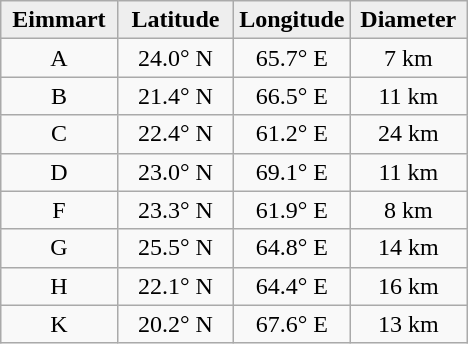<table class="wikitable">
<tr>
<th width="25%" style="background:#eeeeee;">Eimmart</th>
<th width="25%" style="background:#eeeeee;">Latitude</th>
<th width="25%" style="background:#eeeeee;">Longitude</th>
<th width="25%" style="background:#eeeeee;">Diameter</th>
</tr>
<tr>
<td align="center">A</td>
<td align="center">24.0° N</td>
<td align="center">65.7° E</td>
<td align="center">7 km</td>
</tr>
<tr>
<td align="center">B</td>
<td align="center">21.4° N</td>
<td align="center">66.5° E</td>
<td align="center">11 km</td>
</tr>
<tr>
<td align="center">C</td>
<td align="center">22.4° N</td>
<td align="center">61.2° E</td>
<td align="center">24 km</td>
</tr>
<tr>
<td align="center">D</td>
<td align="center">23.0° N</td>
<td align="center">69.1° E</td>
<td align="center">11 km</td>
</tr>
<tr>
<td align="center">F</td>
<td align="center">23.3° N</td>
<td align="center">61.9° E</td>
<td align="center">8 km</td>
</tr>
<tr>
<td align="center">G</td>
<td align="center">25.5° N</td>
<td align="center">64.8° E</td>
<td align="center">14 km</td>
</tr>
<tr>
<td align="center">H</td>
<td align="center">22.1° N</td>
<td align="center">64.4° E</td>
<td align="center">16 km</td>
</tr>
<tr>
<td align="center">K</td>
<td align="center">20.2° N</td>
<td align="center">67.6° E</td>
<td align="center">13 km</td>
</tr>
</table>
